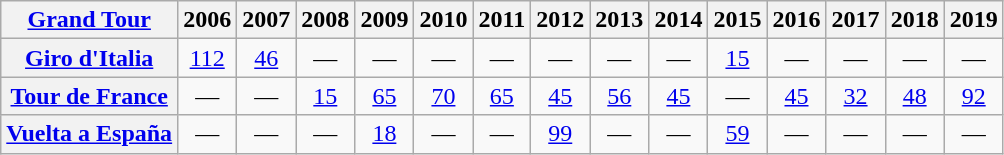<table class="wikitable plainrowheaders">
<tr>
<th scope="col"><a href='#'>Grand Tour</a></th>
<th scope="col">2006</th>
<th scope="col">2007</th>
<th scope="col">2008</th>
<th scope="col">2009</th>
<th scope="col">2010</th>
<th scope="col">2011</th>
<th scope="col">2012</th>
<th scope="col">2013</th>
<th scope="col">2014</th>
<th scope="col">2015</th>
<th scope="col">2016</th>
<th scope="col">2017</th>
<th scope="col">2018</th>
<th scope="col">2019</th>
</tr>
<tr style="text-align:center;">
<th scope="row"> <a href='#'>Giro d'Italia</a></th>
<td><a href='#'>112</a></td>
<td><a href='#'>46</a></td>
<td>—</td>
<td>—</td>
<td>—</td>
<td>—</td>
<td>—</td>
<td>—</td>
<td>—</td>
<td><a href='#'>15</a></td>
<td>—</td>
<td>—</td>
<td>—</td>
<td>—</td>
</tr>
<tr style="text-align:center;">
<th scope="row"> <a href='#'>Tour de France</a></th>
<td>—</td>
<td>—</td>
<td><a href='#'>15</a></td>
<td><a href='#'>65</a></td>
<td><a href='#'>70</a></td>
<td><a href='#'>65</a></td>
<td><a href='#'>45</a></td>
<td><a href='#'>56</a></td>
<td><a href='#'>45</a></td>
<td>—</td>
<td><a href='#'>45</a></td>
<td><a href='#'>32</a></td>
<td><a href='#'>48</a></td>
<td><a href='#'>92</a></td>
</tr>
<tr style="text-align:center;">
<th scope="row"> <a href='#'>Vuelta a España</a></th>
<td>—</td>
<td>—</td>
<td>—</td>
<td><a href='#'>18</a></td>
<td>—</td>
<td>—</td>
<td><a href='#'>99</a></td>
<td>—</td>
<td>—</td>
<td><a href='#'>59</a></td>
<td>—</td>
<td>—</td>
<td>—</td>
<td>—</td>
</tr>
</table>
